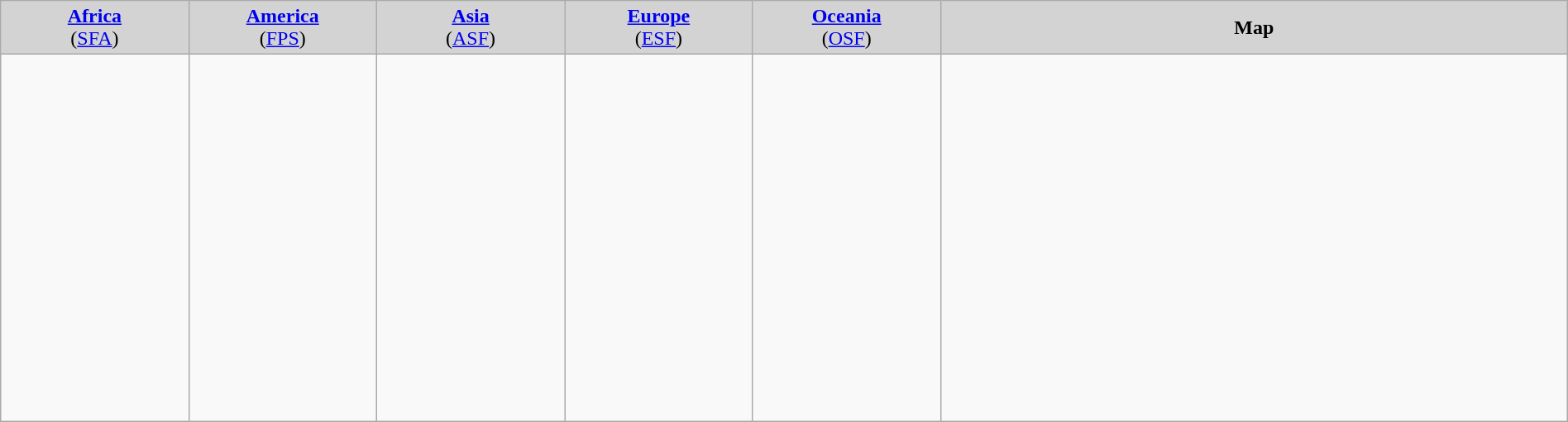<table class="wikitable" style="width:100%;">
<tr style="background:Lightgrey;">
<td style="width:12%; text-align:center;"><strong><a href='#'>Africa</a></strong><br>(<a href='#'>SFA</a>)</td>
<td style="width:12%; text-align:center;"><strong><a href='#'>America</a><br></strong>(<a href='#'>FPS</a>)</td>
<td style="width:12%; text-align:center;"><strong><a href='#'>Asia</a></strong><br>(<a href='#'>ASF</a>)</td>
<td style="width:12%; text-align:center;"><strong><a href='#'>Europe</a></strong><br>(<a href='#'>ESF</a>)</td>
<td style="width:12%; text-align:center;"><strong><a href='#'>Oceania</a></strong><br>(<a href='#'>OSF</a>)</td>
<td style="width:40%; text-align:center;"><strong>Map</strong></td>
</tr>
<tr>
<td style="text-align:left;"><br></td>
<td style="text-align:left;"><br><br><br></td>
<td style="text-align:left;"><br><br><br><br><br></td>
<td style="text-align:left;"> <br><br><br><br><br><br><br><br><br><br><br><br><br><br><br><br></td>
<td style="text-align:left;"> <br></td>
<td></td>
</tr>
</table>
